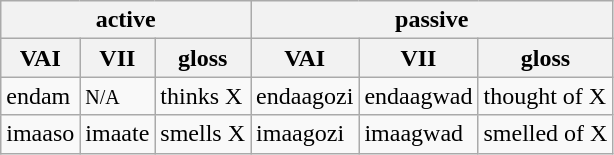<table class="wikitable">
<tr>
<th colspan=3>active</th>
<th colspan=3>passive</th>
</tr>
<tr>
<th>VAI</th>
<th>VII</th>
<th>gloss</th>
<th>VAI</th>
<th>VII</th>
<th>gloss</th>
</tr>
<tr>
<td>endam</td>
<td><small>N/A</small></td>
<td>thinks X</td>
<td>endaagozi</td>
<td>endaagwad</td>
<td>thought of X</td>
</tr>
<tr>
<td>imaaso</td>
<td>imaate</td>
<td>smells X</td>
<td>imaagozi</td>
<td>imaagwad</td>
<td>smelled of X</td>
</tr>
</table>
